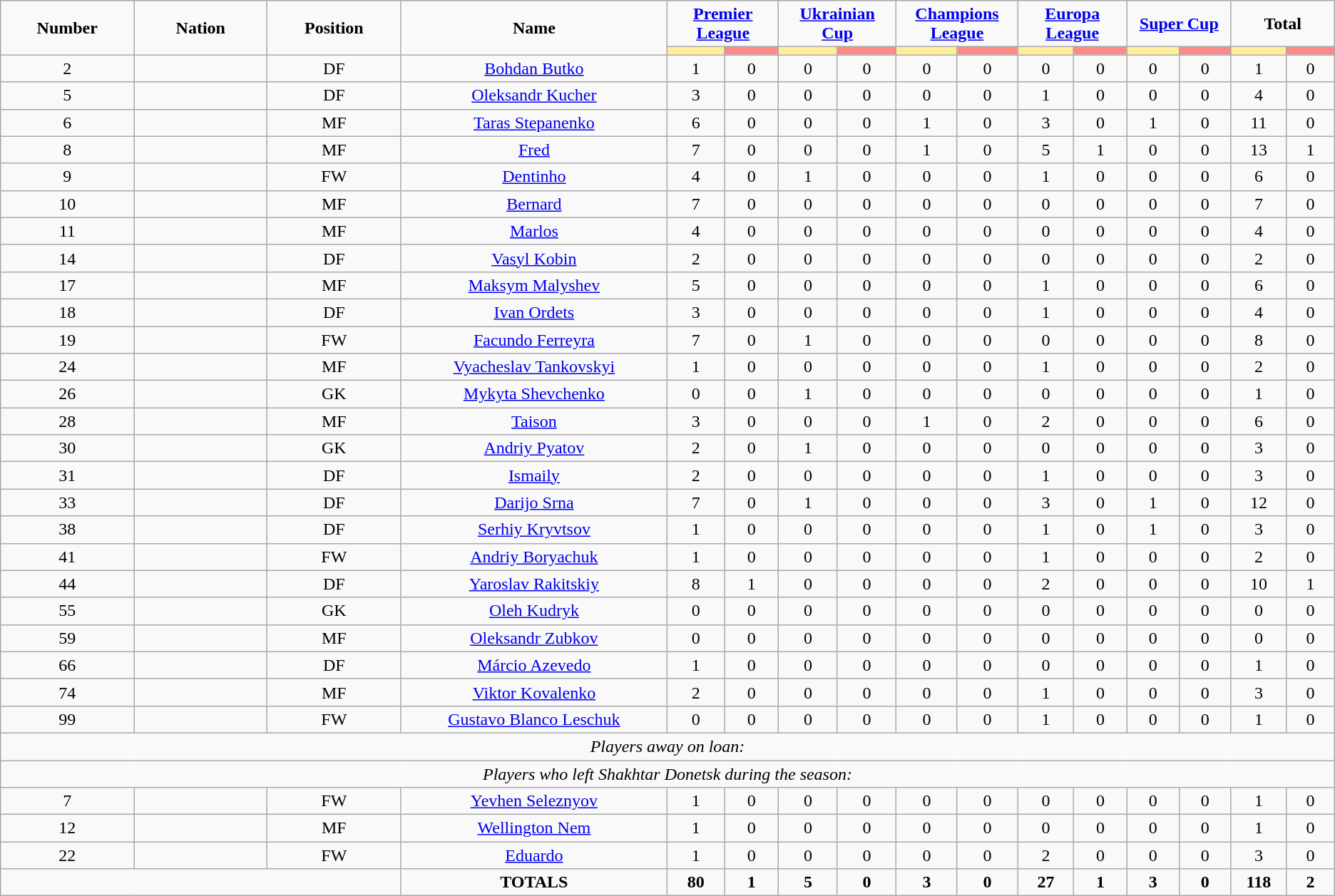<table class="wikitable" style="font-size: 100%; text-align: center;">
<tr>
<td rowspan="2" width="10%" align="center"><strong>Number</strong></td>
<td rowspan="2" width="10%" align="center"><strong>Nation</strong></td>
<td rowspan="2" width="10%" align="center"><strong>Position</strong></td>
<td rowspan="2" width="20%" align="center"><strong>Name</strong></td>
<td colspan="2" align="center"><strong><a href='#'>Premier League</a></strong></td>
<td colspan="2" align="center"><strong><a href='#'>Ukrainian Cup</a></strong></td>
<td colspan="2" align="center"><strong><a href='#'>Champions League</a></strong></td>
<td colspan="2" align="center"><strong><a href='#'>Europa League</a></strong></td>
<td colspan="2" align="center"><strong><a href='#'>Super Cup</a></strong></td>
<td colspan="2" align="center"><strong>Total</strong></td>
</tr>
<tr>
<th width=60 style="background: #FFEE99"></th>
<th width=60 style="background: #FF8888"></th>
<th width=60 style="background: #FFEE99"></th>
<th width=60 style="background: #FF8888"></th>
<th width=60 style="background: #FFEE99"></th>
<th width=60 style="background: #FF8888"></th>
<th width=60 style="background: #FFEE99"></th>
<th width=60 style="background: #FF8888"></th>
<th width=60 style="background: #FFEE99"></th>
<th width=60 style="background: #FF8888"></th>
<th width=60 style="background: #FFEE99"></th>
<th width=60 style="background: #FF8888"></th>
</tr>
<tr>
<td>2</td>
<td></td>
<td>DF</td>
<td><a href='#'>Bohdan Butko</a></td>
<td>1</td>
<td>0</td>
<td>0</td>
<td>0</td>
<td>0</td>
<td>0</td>
<td>0</td>
<td>0</td>
<td>0</td>
<td>0</td>
<td>1</td>
<td>0</td>
</tr>
<tr>
<td>5</td>
<td></td>
<td>DF</td>
<td><a href='#'>Oleksandr Kucher</a></td>
<td>3</td>
<td>0</td>
<td>0</td>
<td>0</td>
<td>0</td>
<td>0</td>
<td>1</td>
<td>0</td>
<td>0</td>
<td>0</td>
<td>4</td>
<td>0</td>
</tr>
<tr>
<td>6</td>
<td></td>
<td>MF</td>
<td><a href='#'>Taras Stepanenko</a></td>
<td>6</td>
<td>0</td>
<td>0</td>
<td>0</td>
<td>1</td>
<td>0</td>
<td>3</td>
<td>0</td>
<td>1</td>
<td>0</td>
<td>11</td>
<td>0</td>
</tr>
<tr>
<td>8</td>
<td></td>
<td>MF</td>
<td><a href='#'>Fred</a></td>
<td>7</td>
<td>0</td>
<td>0</td>
<td>0</td>
<td>1</td>
<td>0</td>
<td>5</td>
<td>1</td>
<td>0</td>
<td>0</td>
<td>13</td>
<td>1</td>
</tr>
<tr>
<td>9</td>
<td></td>
<td>FW</td>
<td><a href='#'>Dentinho</a></td>
<td>4</td>
<td>0</td>
<td>1</td>
<td>0</td>
<td>0</td>
<td>0</td>
<td>1</td>
<td>0</td>
<td>0</td>
<td>0</td>
<td>6</td>
<td>0</td>
</tr>
<tr>
<td>10</td>
<td></td>
<td>MF</td>
<td><a href='#'>Bernard</a></td>
<td>7</td>
<td>0</td>
<td>0</td>
<td>0</td>
<td>0</td>
<td>0</td>
<td>0</td>
<td>0</td>
<td>0</td>
<td>0</td>
<td>7</td>
<td>0</td>
</tr>
<tr>
<td>11</td>
<td></td>
<td>MF</td>
<td><a href='#'>Marlos</a></td>
<td>4</td>
<td>0</td>
<td>0</td>
<td>0</td>
<td>0</td>
<td>0</td>
<td>0</td>
<td>0</td>
<td>0</td>
<td>0</td>
<td>4</td>
<td>0</td>
</tr>
<tr>
<td>14</td>
<td></td>
<td>DF</td>
<td><a href='#'>Vasyl Kobin</a></td>
<td>2</td>
<td>0</td>
<td>0</td>
<td>0</td>
<td>0</td>
<td>0</td>
<td>0</td>
<td>0</td>
<td>0</td>
<td>0</td>
<td>2</td>
<td>0</td>
</tr>
<tr>
<td>17</td>
<td></td>
<td>MF</td>
<td><a href='#'>Maksym Malyshev</a></td>
<td>5</td>
<td>0</td>
<td>0</td>
<td>0</td>
<td>0</td>
<td>0</td>
<td>1</td>
<td>0</td>
<td>0</td>
<td>0</td>
<td>6</td>
<td>0</td>
</tr>
<tr>
<td>18</td>
<td></td>
<td>DF</td>
<td><a href='#'>Ivan Ordets</a></td>
<td>3</td>
<td>0</td>
<td>0</td>
<td>0</td>
<td>0</td>
<td>0</td>
<td>1</td>
<td>0</td>
<td>0</td>
<td>0</td>
<td>4</td>
<td>0</td>
</tr>
<tr>
<td>19</td>
<td></td>
<td>FW</td>
<td><a href='#'>Facundo Ferreyra</a></td>
<td>7</td>
<td>0</td>
<td>1</td>
<td>0</td>
<td>0</td>
<td>0</td>
<td>0</td>
<td>0</td>
<td>0</td>
<td>0</td>
<td>8</td>
<td>0</td>
</tr>
<tr>
<td>24</td>
<td></td>
<td>MF</td>
<td><a href='#'>Vyacheslav Tankovskyi</a></td>
<td>1</td>
<td>0</td>
<td>0</td>
<td>0</td>
<td>0</td>
<td>0</td>
<td>1</td>
<td>0</td>
<td>0</td>
<td>0</td>
<td>2</td>
<td>0</td>
</tr>
<tr>
<td>26</td>
<td></td>
<td>GK</td>
<td><a href='#'>Mykyta Shevchenko</a></td>
<td>0</td>
<td>0</td>
<td>1</td>
<td>0</td>
<td>0</td>
<td>0</td>
<td>0</td>
<td>0</td>
<td>0</td>
<td>0</td>
<td>1</td>
<td>0</td>
</tr>
<tr>
<td>28</td>
<td></td>
<td>MF</td>
<td><a href='#'>Taison</a></td>
<td>3</td>
<td>0</td>
<td>0</td>
<td>0</td>
<td>1</td>
<td>0</td>
<td>2</td>
<td>0</td>
<td>0</td>
<td>0</td>
<td>6</td>
<td>0</td>
</tr>
<tr>
<td>30</td>
<td></td>
<td>GK</td>
<td><a href='#'>Andriy Pyatov</a></td>
<td>2</td>
<td>0</td>
<td>1</td>
<td>0</td>
<td>0</td>
<td>0</td>
<td>0</td>
<td>0</td>
<td>0</td>
<td>0</td>
<td>3</td>
<td>0</td>
</tr>
<tr>
<td>31</td>
<td></td>
<td>DF</td>
<td><a href='#'>Ismaily</a></td>
<td>2</td>
<td>0</td>
<td>0</td>
<td>0</td>
<td>0</td>
<td>0</td>
<td>1</td>
<td>0</td>
<td>0</td>
<td>0</td>
<td>3</td>
<td>0</td>
</tr>
<tr>
<td>33</td>
<td></td>
<td>DF</td>
<td><a href='#'>Darijo Srna</a></td>
<td>7</td>
<td>0</td>
<td>1</td>
<td>0</td>
<td>0</td>
<td>0</td>
<td>3</td>
<td>0</td>
<td>1</td>
<td>0</td>
<td>12</td>
<td>0</td>
</tr>
<tr>
<td>38</td>
<td></td>
<td>DF</td>
<td><a href='#'>Serhiy Kryvtsov</a></td>
<td>1</td>
<td>0</td>
<td>0</td>
<td>0</td>
<td>0</td>
<td>0</td>
<td>1</td>
<td>0</td>
<td>1</td>
<td>0</td>
<td>3</td>
<td>0</td>
</tr>
<tr>
<td>41</td>
<td></td>
<td>FW</td>
<td><a href='#'>Andriy Boryachuk</a></td>
<td>1</td>
<td>0</td>
<td>0</td>
<td>0</td>
<td>0</td>
<td>0</td>
<td>1</td>
<td>0</td>
<td>0</td>
<td>0</td>
<td>2</td>
<td>0</td>
</tr>
<tr>
<td>44</td>
<td></td>
<td>DF</td>
<td><a href='#'>Yaroslav Rakitskiy</a></td>
<td>8</td>
<td>1</td>
<td>0</td>
<td>0</td>
<td>0</td>
<td>0</td>
<td>2</td>
<td>0</td>
<td>0</td>
<td>0</td>
<td>10</td>
<td>1</td>
</tr>
<tr>
<td>55</td>
<td></td>
<td>GK</td>
<td><a href='#'>Oleh Kudryk</a></td>
<td>0</td>
<td>0</td>
<td>0</td>
<td>0</td>
<td>0</td>
<td>0</td>
<td>0</td>
<td>0</td>
<td>0</td>
<td>0</td>
<td>0</td>
<td>0</td>
</tr>
<tr>
<td>59</td>
<td></td>
<td>MF</td>
<td><a href='#'>Oleksandr Zubkov</a></td>
<td>0</td>
<td>0</td>
<td>0</td>
<td>0</td>
<td>0</td>
<td>0</td>
<td>0</td>
<td>0</td>
<td>0</td>
<td>0</td>
<td>0</td>
<td>0</td>
</tr>
<tr>
<td>66</td>
<td></td>
<td>DF</td>
<td><a href='#'>Márcio Azevedo</a></td>
<td>1</td>
<td>0</td>
<td>0</td>
<td>0</td>
<td>0</td>
<td>0</td>
<td>0</td>
<td>0</td>
<td>0</td>
<td>0</td>
<td>1</td>
<td>0</td>
</tr>
<tr>
<td>74</td>
<td></td>
<td>MF</td>
<td><a href='#'>Viktor Kovalenko</a></td>
<td>2</td>
<td>0</td>
<td>0</td>
<td>0</td>
<td>0</td>
<td>0</td>
<td>1</td>
<td>0</td>
<td>0</td>
<td>0</td>
<td>3</td>
<td>0</td>
</tr>
<tr>
<td>99</td>
<td></td>
<td>FW</td>
<td><a href='#'>Gustavo Blanco Leschuk</a></td>
<td>0</td>
<td>0</td>
<td>0</td>
<td>0</td>
<td>0</td>
<td>0</td>
<td>1</td>
<td>0</td>
<td>0</td>
<td>0</td>
<td>1</td>
<td>0</td>
</tr>
<tr>
<td colspan="16"><em>Players away on loan:</em></td>
</tr>
<tr>
<td colspan="16"><em>Players who left Shakhtar Donetsk during the season:</em></td>
</tr>
<tr>
<td>7</td>
<td></td>
<td>FW</td>
<td><a href='#'>Yevhen Seleznyov</a></td>
<td>1</td>
<td>0</td>
<td>0</td>
<td>0</td>
<td>0</td>
<td>0</td>
<td>0</td>
<td>0</td>
<td>0</td>
<td>0</td>
<td>1</td>
<td>0</td>
</tr>
<tr>
<td>12</td>
<td></td>
<td>MF</td>
<td><a href='#'>Wellington Nem</a></td>
<td>1</td>
<td>0</td>
<td>0</td>
<td>0</td>
<td>0</td>
<td>0</td>
<td>0</td>
<td>0</td>
<td>0</td>
<td>0</td>
<td>1</td>
<td>0</td>
</tr>
<tr>
<td>22</td>
<td></td>
<td>FW</td>
<td><a href='#'>Eduardo</a></td>
<td>1</td>
<td>0</td>
<td>0</td>
<td>0</td>
<td>0</td>
<td>0</td>
<td>2</td>
<td>0</td>
<td>0</td>
<td>0</td>
<td>3</td>
<td>0</td>
</tr>
<tr>
<td colspan="3"></td>
<td><strong>TOTALS</strong></td>
<td><strong>80</strong></td>
<td><strong>1</strong></td>
<td><strong>5</strong></td>
<td><strong>0</strong></td>
<td><strong>3</strong></td>
<td><strong>0</strong></td>
<td><strong>27</strong></td>
<td><strong>1</strong></td>
<td><strong>3</strong></td>
<td><strong>0</strong></td>
<td><strong>118</strong></td>
<td><strong>2</strong></td>
</tr>
</table>
